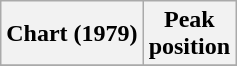<table class="wikitable sortable plainrowheaders" style="text-align:center">
<tr>
<th scope="col">Chart (1979)</th>
<th scope="col">Peak<br>position</th>
</tr>
<tr>
</tr>
</table>
